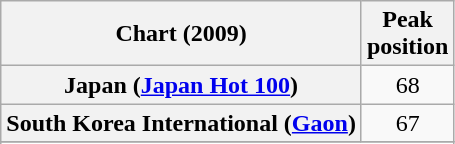<table class="wikitable sortable plainrowheaders">
<tr>
<th scope="col">Chart (2009)</th>
<th scope="col">Peak<br>position</th>
</tr>
<tr>
<th scope="row">Japan (<a href='#'>Japan Hot 100</a>)</th>
<td style="text-align:center;">68</td>
</tr>
<tr>
<th scope="row">South Korea International (<a href='#'>Gaon</a>)</th>
<td style="text-align:center;">67</td>
</tr>
<tr>
</tr>
<tr>
</tr>
</table>
